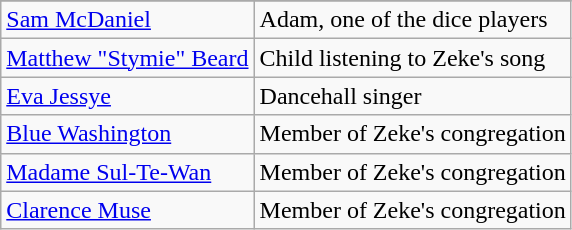<table class=wikitable>
<tr>
</tr>
<tr>
<td><a href='#'>Sam McDaniel</a></td>
<td>Adam, one of the dice players</td>
</tr>
<tr>
<td><a href='#'>Matthew "Stymie" Beard</a></td>
<td>Child listening to Zeke's song</td>
</tr>
<tr>
<td><a href='#'>Eva Jessye</a></td>
<td>Dancehall singer</td>
</tr>
<tr>
<td><a href='#'>Blue Washington</a></td>
<td>Member of Zeke's congregation</td>
</tr>
<tr>
<td><a href='#'>Madame Sul-Te-Wan</a></td>
<td>Member of Zeke's congregation</td>
</tr>
<tr>
<td><a href='#'>Clarence Muse</a></td>
<td>Member of Zeke's congregation</td>
</tr>
</table>
